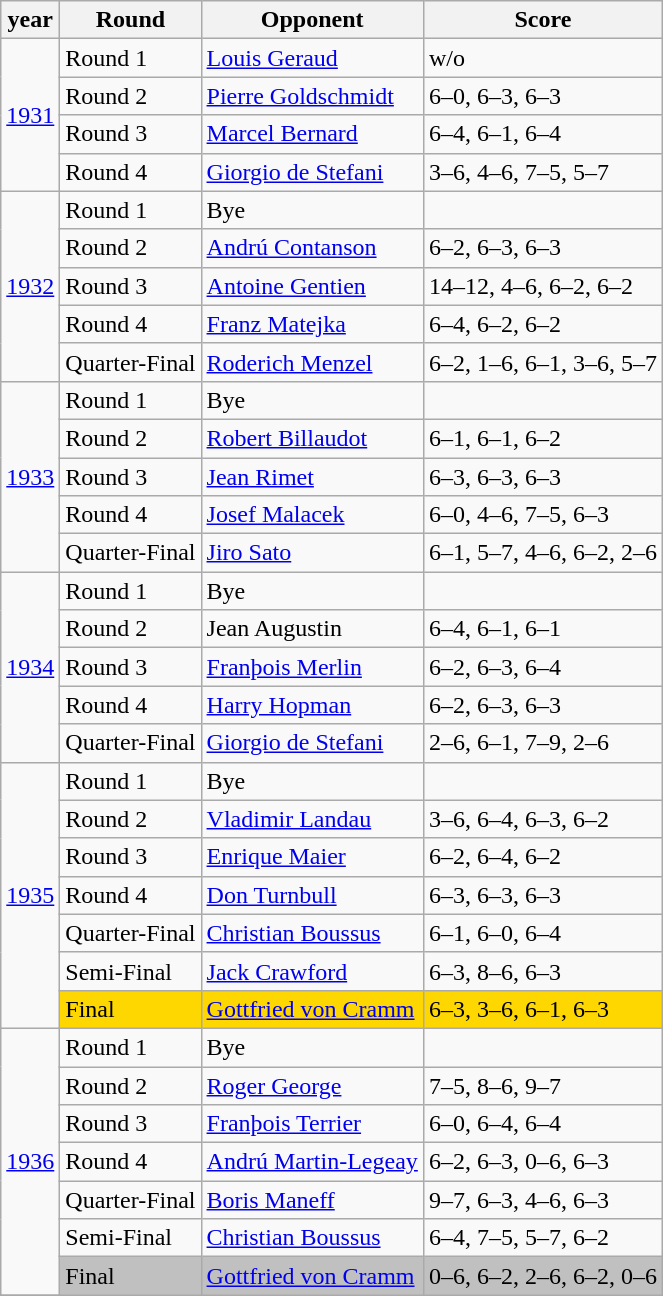<table class="wikitable" border="1">
<tr>
<th>year</th>
<th>Round</th>
<th>Opponent</th>
<th>Score</th>
</tr>
<tr>
<td rowspan=4><a href='#'>1931</a></td>
<td>Round 1</td>
<td> <a href='#'>Louis Geraud</a></td>
<td>w/o</td>
</tr>
<tr>
<td>Round 2</td>
<td> <a href='#'>Pierre Goldschmidt</a></td>
<td>6–0, 6–3, 6–3</td>
</tr>
<tr>
<td>Round 3</td>
<td> <a href='#'>Marcel Bernard</a></td>
<td>6–4, 6–1, 6–4</td>
</tr>
<tr>
<td>Round 4</td>
<td> <a href='#'>Giorgio de Stefani</a></td>
<td>3–6, 4–6, 7–5, 5–7</td>
</tr>
<tr>
<td rowspan=5><a href='#'>1932</a></td>
<td>Round 1</td>
<td>Bye</td>
<td></td>
</tr>
<tr>
<td>Round 2</td>
<td> <a href='#'>Andrú Contanson</a></td>
<td>6–2, 6–3, 6–3</td>
</tr>
<tr>
<td>Round 3</td>
<td> <a href='#'>Antoine Gentien</a></td>
<td>14–12, 4–6, 6–2, 6–2</td>
</tr>
<tr>
<td>Round 4</td>
<td> <a href='#'>Franz Matejka</a></td>
<td>6–4, 6–2, 6–2</td>
</tr>
<tr>
<td>Quarter-Final</td>
<td> <a href='#'>Roderich Menzel</a></td>
<td>6–2, 1–6, 6–1, 3–6, 5–7</td>
</tr>
<tr>
<td rowspan=5><a href='#'>1933</a></td>
<td>Round 1</td>
<td>Bye</td>
<td></td>
</tr>
<tr>
<td>Round 2</td>
<td> <a href='#'>Robert Billaudot</a></td>
<td>6–1, 6–1, 6–2</td>
</tr>
<tr>
<td>Round 3</td>
<td> <a href='#'>Jean Rimet</a></td>
<td>6–3, 6–3, 6–3</td>
</tr>
<tr>
<td>Round 4</td>
<td> <a href='#'>Josef Malacek</a></td>
<td>6–0, 4–6, 7–5, 6–3</td>
</tr>
<tr>
<td>Quarter-Final</td>
<td> <a href='#'>Jiro Sato</a></td>
<td>6–1, 5–7, 4–6, 6–2, 2–6</td>
</tr>
<tr>
<td rowspan=5><a href='#'>1934</a></td>
<td>Round 1</td>
<td>Bye</td>
<td></td>
</tr>
<tr>
<td>Round 2</td>
<td> Jean Augustin</td>
<td>6–4, 6–1, 6–1</td>
</tr>
<tr>
<td>Round 3</td>
<td> <a href='#'>Franþois Merlin</a></td>
<td>6–2, 6–3, 6–4</td>
</tr>
<tr>
<td>Round 4</td>
<td> <a href='#'>Harry Hopman</a></td>
<td>6–2, 6–3, 6–3</td>
</tr>
<tr>
<td>Quarter-Final</td>
<td> <a href='#'>Giorgio de Stefani</a></td>
<td>2–6, 6–1, 7–9, 2–6</td>
</tr>
<tr>
<td rowspan=7><a href='#'>1935</a></td>
<td>Round 1</td>
<td>Bye</td>
<td></td>
</tr>
<tr>
<td>Round 2</td>
<td> <a href='#'>Vladimir Landau</a></td>
<td>3–6, 6–4, 6–3, 6–2</td>
</tr>
<tr>
<td>Round 3</td>
<td> <a href='#'>Enrique Maier</a></td>
<td>6–2, 6–4, 6–2</td>
</tr>
<tr>
<td>Round 4</td>
<td> <a href='#'>Don Turnbull</a></td>
<td>6–3, 6–3, 6–3</td>
</tr>
<tr>
<td>Quarter-Final</td>
<td> <a href='#'>Christian Boussus</a></td>
<td>6–1, 6–0, 6–4</td>
</tr>
<tr>
<td>Semi-Final</td>
<td> <a href='#'>Jack Crawford</a></td>
<td>6–3, 8–6, 6–3</td>
</tr>
<tr>
<td bgcolor=Gold>Final</td>
<td bgcolor=Gold> <a href='#'>Gottfried von Cramm</a></td>
<td bgcolor=Gold>6–3, 3–6, 6–1, 6–3</td>
</tr>
<tr>
<td rowspan=7><a href='#'>1936</a></td>
<td>Round 1</td>
<td>Bye</td>
<td></td>
</tr>
<tr>
<td>Round 2</td>
<td> <a href='#'>Roger George</a></td>
<td>7–5, 8–6, 9–7</td>
</tr>
<tr>
<td>Round 3</td>
<td> <a href='#'>Franþois Terrier</a></td>
<td>6–0, 6–4, 6–4</td>
</tr>
<tr>
<td>Round 4</td>
<td> <a href='#'>Andrú Martin-Legeay</a></td>
<td>6–2, 6–3, 0–6, 6–3</td>
</tr>
<tr>
<td>Quarter-Final</td>
<td> <a href='#'>Boris Maneff</a></td>
<td>9–7, 6–3, 4–6, 6–3</td>
</tr>
<tr>
<td>Semi-Final</td>
<td> <a href='#'>Christian Boussus</a></td>
<td>6–4, 7–5, 5–7, 6–2</td>
</tr>
<tr>
<td bgcolor=Silver>Final</td>
<td bgcolor=Silver> <a href='#'>Gottfried von Cramm</a></td>
<td bgcolor=Silver>0–6, 6–2, 2–6, 6–2, 0–6</td>
</tr>
<tr>
</tr>
</table>
